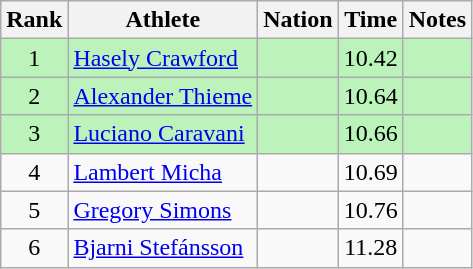<table class="wikitable sortable" style="text-align:center">
<tr>
<th>Rank</th>
<th>Athlete</th>
<th>Nation</th>
<th>Time</th>
<th>Notes</th>
</tr>
<tr style="background:#bbf3bb;">
<td>1</td>
<td align=left><a href='#'>Hasely Crawford</a></td>
<td align=left></td>
<td>10.42</td>
<td></td>
</tr>
<tr style="background:#bbf3bb;">
<td>2</td>
<td align=left><a href='#'>Alexander Thieme</a></td>
<td align=left></td>
<td>10.64</td>
<td></td>
</tr>
<tr style="background:#bbf3bb;">
<td>3</td>
<td align=left><a href='#'>Luciano Caravani</a></td>
<td align=left></td>
<td>10.66</td>
<td></td>
</tr>
<tr>
<td>4</td>
<td align=left><a href='#'>Lambert Micha</a></td>
<td align=left></td>
<td>10.69</td>
<td></td>
</tr>
<tr>
<td>5</td>
<td align=left><a href='#'>Gregory Simons</a></td>
<td align=left></td>
<td>10.76</td>
<td></td>
</tr>
<tr>
<td>6</td>
<td align=left><a href='#'>Bjarni Stefánsson</a></td>
<td align=left></td>
<td>11.28</td>
<td></td>
</tr>
</table>
